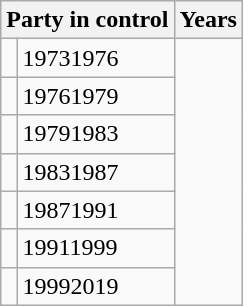<table class="wikitable">
<tr>
<th colspan="2">Party in control</th>
<th>Years</th>
</tr>
<tr>
<td></td>
<td>19731976</td>
</tr>
<tr>
<td></td>
<td>19761979</td>
</tr>
<tr>
<td></td>
<td>19791983</td>
</tr>
<tr>
<td></td>
<td>19831987</td>
</tr>
<tr>
<td></td>
<td>19871991</td>
</tr>
<tr>
<td></td>
<td>19911999</td>
</tr>
<tr>
<td></td>
<td>19992019</td>
</tr>
</table>
